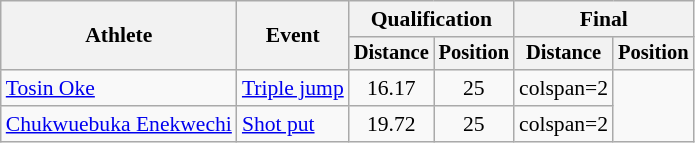<table class=wikitable style="font-size:90%">
<tr>
<th rowspan="2">Athlete</th>
<th rowspan="2">Event</th>
<th colspan="2">Qualification</th>
<th colspan="2">Final</th>
</tr>
<tr style="font-size:95%">
<th>Distance</th>
<th>Position</th>
<th>Distance</th>
<th>Position</th>
</tr>
<tr style=text-align:center>
<td style=text-align:left><a href='#'>Tosin Oke</a></td>
<td style=text-align:left><a href='#'>Triple jump</a></td>
<td>16.17</td>
<td>25</td>
<td>colspan=2 </td>
</tr>
<tr style=text-align:center>
<td style=text-align:left><a href='#'>Chukwuebuka Enekwechi</a></td>
<td style=text-align:left><a href='#'>Shot put</a></td>
<td>19.72</td>
<td>25</td>
<td>colspan=2 </td>
</tr>
</table>
